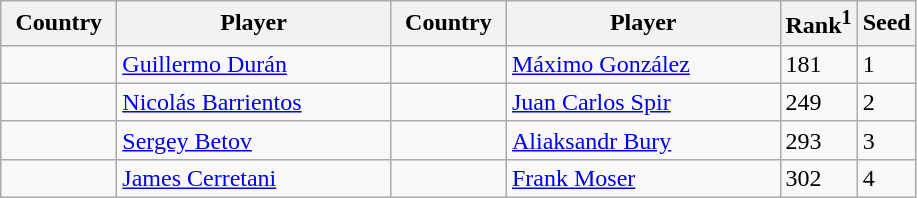<table class="sortable wikitable">
<tr>
<th width="70">Country</th>
<th width="175">Player</th>
<th width="70">Country</th>
<th width="175">Player</th>
<th>Rank<sup>1</sup></th>
<th>Seed</th>
</tr>
<tr>
<td></td>
<td><a href='#'>Guillermo Durán</a></td>
<td></td>
<td><a href='#'>Máximo González</a></td>
<td>181</td>
<td>1</td>
</tr>
<tr>
<td></td>
<td><a href='#'>Nicolás Barrientos</a></td>
<td></td>
<td><a href='#'>Juan Carlos Spir</a></td>
<td>249</td>
<td>2</td>
</tr>
<tr>
<td></td>
<td><a href='#'>Sergey Betov</a></td>
<td></td>
<td><a href='#'>Aliaksandr Bury</a></td>
<td>293</td>
<td>3</td>
</tr>
<tr>
<td></td>
<td><a href='#'>James Cerretani</a></td>
<td></td>
<td><a href='#'>Frank Moser</a></td>
<td>302</td>
<td>4</td>
</tr>
</table>
